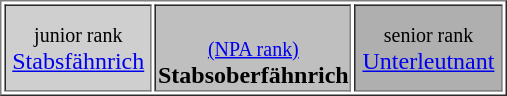<table class=wikitable; border= 1px; style= "font-size: 100%;">
<tr>
<td width="30%" align="center" style="background:#cfcfcf;"><small>junior rank</small><br><a href='#'>Stabsfähnrich</a></td>
<td width="40%" align="center" style="background:#bfbfbf;"><br><small><a href='#'>(NPA rank)</a></small><br><strong>Stabsoberfähnrich</strong></td>
<td width="30%" align="center" style="background:#afafaf;"><small>senior rank</small><br><a href='#'>Unterleutnant</a></td>
</tr>
</table>
